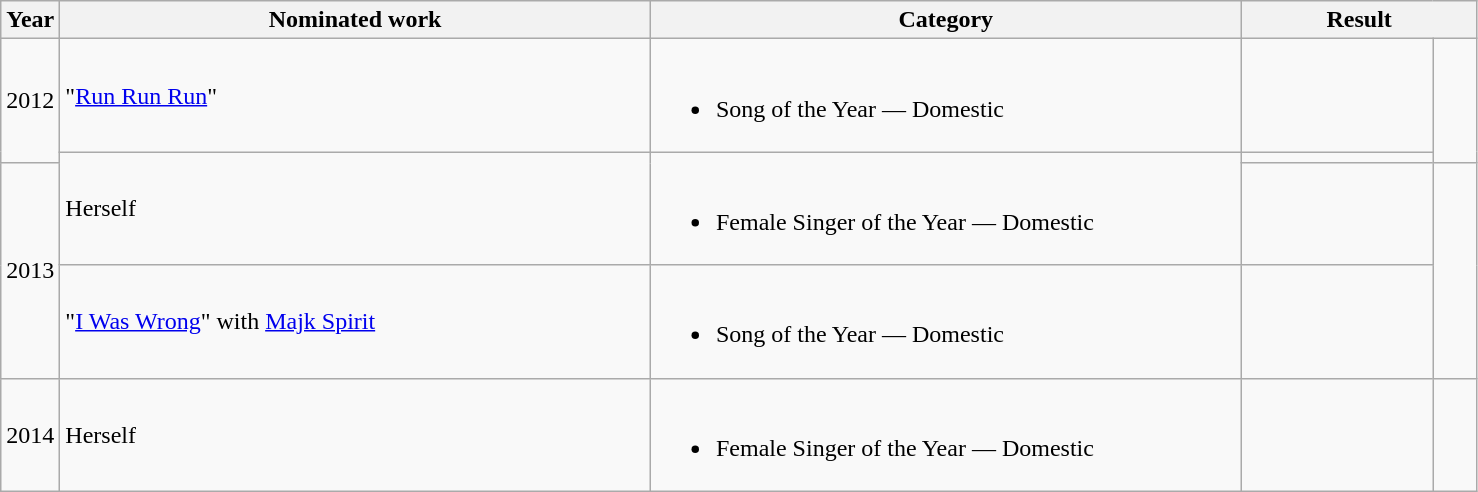<table class=wikitable style=text-align:left;>
<tr>
<th width=4% align=center>Year</th>
<th width=40%>Nominated work</th>
<th width=40%>Category</th>
<th width=16% colspan=2>Result</th>
</tr>
<tr>
<td rowspan=2>2012</td>
<td>"<a href='#'>Run Run Run</a>"</td>
<td><br><ul><li>Song of the Year — Domestic</li></ul></td>
<td></td>
<td width=3% align=center rowspan=2></td>
</tr>
<tr>
<td rowspan=2>Herself</td>
<td rowspan=2><br><ul><li>Female Singer of the Year — Domestic</li></ul></td>
<td></td>
</tr>
<tr>
<td rowspan=2>2013</td>
<td></td>
<td width=3% align=center rowspan=2></td>
</tr>
<tr>
<td>"<a href='#'>I Was Wrong</a>" with <a href='#'>Majk Spirit</a></td>
<td><br><ul><li>Song of the Year — Domestic</li></ul></td>
<td></td>
</tr>
<tr>
<td>2014</td>
<td>Herself</td>
<td><br><ul><li>Female Singer of the Year — Domestic</li></ul></td>
<td></td>
<td width=3% align=center></td>
</tr>
</table>
